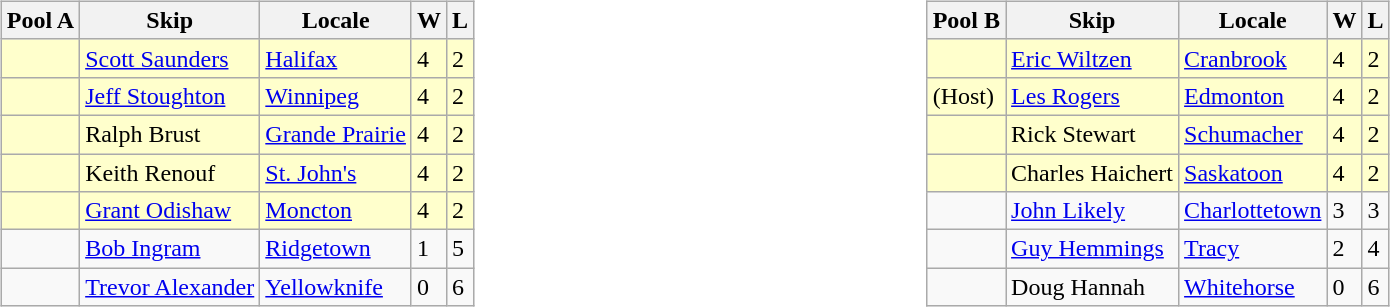<table table>
<tr>
<td valign=top width=10%><br><table class="wikitable">
<tr>
<th>Pool A</th>
<th>Skip</th>
<th>Locale</th>
<th>W</th>
<th>L</th>
</tr>
<tr bgcolor=#ffffcc>
<td></td>
<td><a href='#'>Scott Saunders</a></td>
<td><a href='#'>Halifax</a></td>
<td>4</td>
<td>2</td>
</tr>
<tr bgcolor=#ffffcc>
<td></td>
<td><a href='#'>Jeff Stoughton</a></td>
<td><a href='#'>Winnipeg</a></td>
<td>4</td>
<td>2</td>
</tr>
<tr bgcolor=#ffffcc>
<td></td>
<td>Ralph Brust</td>
<td><a href='#'>Grande Prairie</a></td>
<td>4</td>
<td>2</td>
</tr>
<tr bgcolor=#ffffcc>
<td></td>
<td>Keith Renouf</td>
<td><a href='#'>St. John's</a></td>
<td>4</td>
<td>2</td>
</tr>
<tr bgcolor=#ffffcc>
<td></td>
<td><a href='#'>Grant Odishaw</a></td>
<td><a href='#'>Moncton</a></td>
<td>4</td>
<td>2</td>
</tr>
<tr>
<td></td>
<td><a href='#'>Bob Ingram</a></td>
<td><a href='#'>Ridgetown</a></td>
<td>1</td>
<td>5</td>
</tr>
<tr>
<td></td>
<td><a href='#'>Trevor Alexander</a></td>
<td><a href='#'>Yellowknife</a></td>
<td>0</td>
<td>6</td>
</tr>
</table>
</td>
<td valign=top width=10%><br><table class="wikitable">
<tr>
<th>Pool B</th>
<th>Skip</th>
<th>Locale</th>
<th>W</th>
<th>L</th>
</tr>
<tr bgcolor=#ffffcc>
<td></td>
<td><a href='#'>Eric Wiltzen</a></td>
<td><a href='#'>Cranbrook</a></td>
<td>4</td>
<td>2</td>
</tr>
<tr bgcolor=#ffffcc>
<td> (Host)</td>
<td><a href='#'>Les Rogers</a></td>
<td><a href='#'>Edmonton</a></td>
<td>4</td>
<td>2</td>
</tr>
<tr bgcolor=#ffffcc>
<td></td>
<td>Rick Stewart</td>
<td><a href='#'>Schumacher</a></td>
<td>4</td>
<td>2</td>
</tr>
<tr bgcolor=#ffffcc>
<td></td>
<td>Charles Haichert</td>
<td><a href='#'>Saskatoon</a></td>
<td>4</td>
<td>2</td>
</tr>
<tr>
<td></td>
<td><a href='#'>John Likely</a></td>
<td><a href='#'>Charlottetown</a></td>
<td>3</td>
<td>3</td>
</tr>
<tr>
<td></td>
<td><a href='#'>Guy Hemmings</a></td>
<td><a href='#'>Tracy</a></td>
<td>2</td>
<td>4</td>
</tr>
<tr>
<td></td>
<td>Doug Hannah</td>
<td><a href='#'>Whitehorse</a></td>
<td>0</td>
<td>6</td>
</tr>
</table>
</td>
</tr>
</table>
